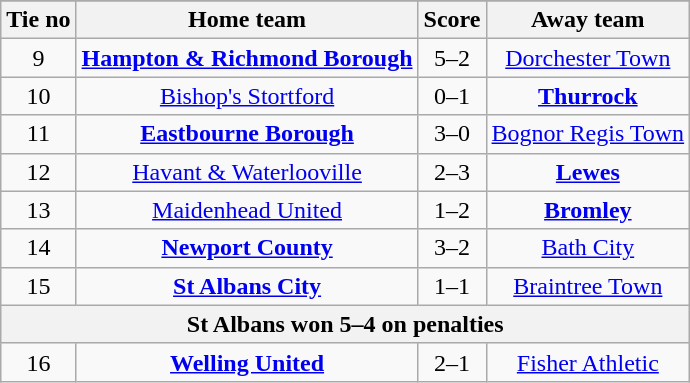<table border=0 cellpadding=0 cellspacing=0>
<tr>
<td valign="top"><br><table class="wikitable" style="text-align: center">
<tr>
</tr>
<tr>
<th>Tie no</th>
<th>Home team</th>
<th>Score</th>
<th>Away team</th>
</tr>
<tr>
<td>9</td>
<td><strong><a href='#'>Hampton & Richmond Borough</a></strong></td>
<td>5–2</td>
<td><a href='#'>Dorchester Town</a></td>
</tr>
<tr>
<td>10</td>
<td><a href='#'>Bishop's Stortford</a></td>
<td>0–1</td>
<td><strong><a href='#'>Thurrock</a></strong></td>
</tr>
<tr>
<td>11</td>
<td><strong><a href='#'>Eastbourne Borough</a></strong></td>
<td>3–0</td>
<td><a href='#'>Bognor Regis Town</a></td>
</tr>
<tr>
<td>12</td>
<td><a href='#'>Havant & Waterlooville</a></td>
<td>2–3</td>
<td><strong><a href='#'>Lewes</a></strong></td>
</tr>
<tr>
<td>13</td>
<td><a href='#'>Maidenhead United</a></td>
<td>1–2</td>
<td><strong><a href='#'>Bromley</a></strong></td>
</tr>
<tr>
<td>14</td>
<td><strong><a href='#'>Newport County</a></strong></td>
<td>3–2</td>
<td><a href='#'>Bath City</a></td>
</tr>
<tr>
<td>15</td>
<td><strong><a href='#'>St Albans City</a></strong></td>
<td>1–1</td>
<td><a href='#'>Braintree Town</a></td>
</tr>
<tr>
<th colspan=5>St Albans won 5–4 on penalties</th>
</tr>
<tr>
<td>16</td>
<td><strong><a href='#'>Welling United</a></strong></td>
<td>2–1</td>
<td><a href='#'>Fisher Athletic</a></td>
</tr>
</table>
</td>
</tr>
</table>
